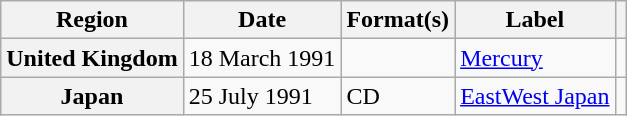<table class="wikitable plainrowheaders">
<tr>
<th scope="col">Region</th>
<th scope="col">Date</th>
<th scope="col">Format(s)</th>
<th scope="col">Label</th>
<th scope="col"></th>
</tr>
<tr>
<th scope="row">United Kingdom</th>
<td>18 March 1991</td>
<td></td>
<td><a href='#'>Mercury</a></td>
<td></td>
</tr>
<tr>
<th scope="row">Japan</th>
<td>25 July 1991</td>
<td>CD</td>
<td><a href='#'>EastWest Japan</a></td>
<td></td>
</tr>
</table>
